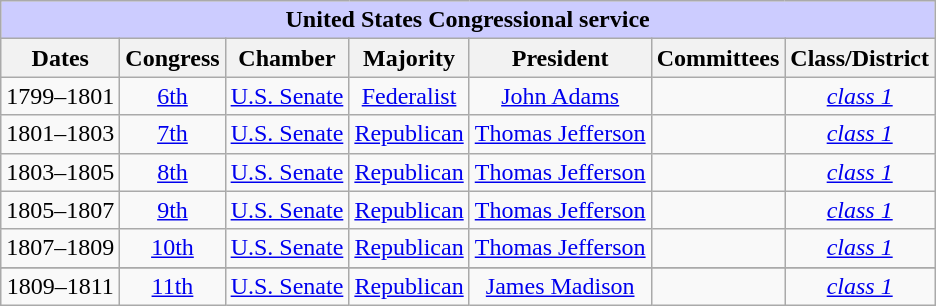<table class=wikitable style="text-align: center;">
<tr>
<th colspan=7 style="background: #ccccff;">United States Congressional service</th>
</tr>
<tr>
<th>Dates</th>
<th>Congress</th>
<th>Chamber</th>
<th>Majority</th>
<th>President</th>
<th>Committees</th>
<th>Class/District</th>
</tr>
<tr>
<td>1799–1801</td>
<td><a href='#'>6th</a></td>
<td><a href='#'>U.S. Senate</a></td>
<td><a href='#'>Federalist</a></td>
<td><a href='#'>John Adams</a></td>
<td></td>
<td><a href='#'><em>class 1</em></a></td>
</tr>
<tr>
<td>1801–1803</td>
<td><a href='#'>7th</a></td>
<td><a href='#'>U.S. Senate</a></td>
<td><a href='#'>Republican</a></td>
<td><a href='#'>Thomas Jefferson</a></td>
<td></td>
<td><a href='#'><em>class 1</em></a></td>
</tr>
<tr>
<td>1803–1805</td>
<td><a href='#'>8th</a></td>
<td><a href='#'>U.S. Senate</a></td>
<td><a href='#'>Republican</a></td>
<td><a href='#'>Thomas Jefferson</a></td>
<td></td>
<td><a href='#'><em>class 1</em></a></td>
</tr>
<tr>
<td>1805–1807</td>
<td><a href='#'>9th</a></td>
<td><a href='#'>U.S. Senate</a></td>
<td><a href='#'>Republican</a></td>
<td><a href='#'>Thomas Jefferson</a></td>
<td></td>
<td><a href='#'><em>class 1</em></a></td>
</tr>
<tr>
<td>1807–1809</td>
<td><a href='#'>10th</a></td>
<td><a href='#'>U.S. Senate</a></td>
<td><a href='#'>Republican</a></td>
<td><a href='#'>Thomas Jefferson</a></td>
<td></td>
<td><a href='#'><em>class 1</em></a></td>
</tr>
<tr>
</tr>
<tr>
<td>1809–1811</td>
<td><a href='#'>11th</a></td>
<td><a href='#'>U.S. Senate</a></td>
<td><a href='#'>Republican</a></td>
<td><a href='#'>James Madison</a></td>
<td></td>
<td><a href='#'><em>class 1</em></a></td>
</tr>
</table>
